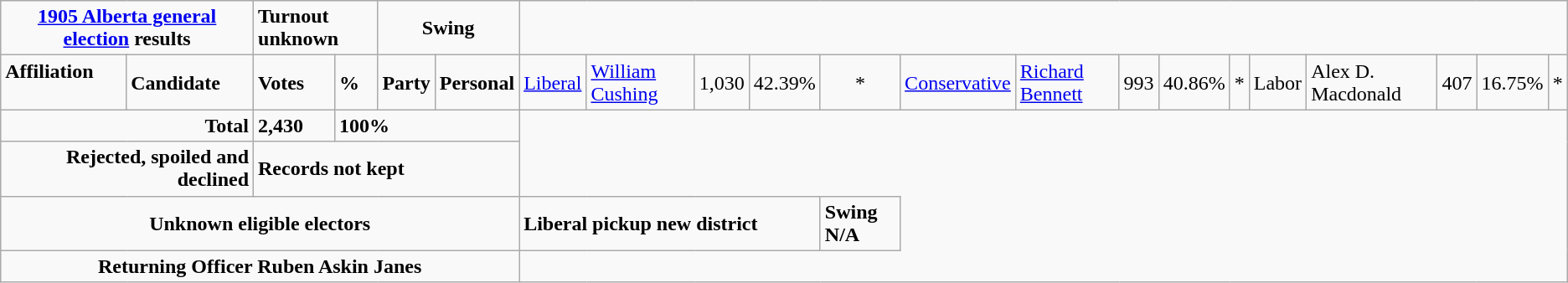<table class="wikitable" align="right">
<tr>
<td colspan="3" align=center><strong><a href='#'>1905 Alberta general election</a> results</strong></td>
<td colspan="2"><span><strong>Turnout unknown</strong></span></td>
<td colspan="2" align=center><strong>Swing</strong></td>
</tr>
<tr>
<td colspan="2" rowspan="1" align="left" valign="top"><strong>Affiliation</strong></td>
<td><strong>Candidate</strong></td>
<td><strong>Votes</strong></td>
<td><strong>%</strong></td>
<td><strong>Party</strong></td>
<td><strong>Personal</strong><br></td>
<td><a href='#'>Liberal</a></td>
<td><a href='#'>William Cushing</a></td>
<td>1,030</td>
<td>42.39%</td>
<td colspan=2 align=center>*<br></td>
<td><a href='#'>Conservative</a></td>
<td><a href='#'>Richard Bennett</a></td>
<td>993</td>
<td>40.86%</td>
<td colspan=2 align=center>*<br></td>
<td>Labor</td>
<td>Alex D. Macdonald</td>
<td>407</td>
<td>16.75%</td>
<td colspan=2 align=center>*</td>
</tr>
<tr>
<td colspan="3" align ="right"><strong>Total</strong></td>
<td><strong>2,430</strong></td>
<td colspan=3><strong>100%</strong></td>
</tr>
<tr>
<td colspan="3" align="right"><strong>Rejected, spoiled and declined</strong></td>
<td colspan="4"><strong>Records not kept</strong></td>
</tr>
<tr>
<td align=center colspan=7><strong>Unknown eligible electors</strong><br></td>
<td colspan=4><strong>Liberal pickup new district</strong></td>
<td colspan=2><strong>Swing N/A</strong></td>
</tr>
<tr>
<td colspan=7 align=center><strong>Returning Officer Ruben Askin Janes</strong></td>
</tr>
</table>
